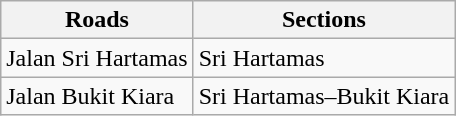<table class=wikitable>
<tr>
<th>Roads</th>
<th>Sections</th>
</tr>
<tr>
<td>Jalan Sri Hartamas</td>
<td>Sri Hartamas</td>
</tr>
<tr>
<td>Jalan Bukit Kiara</td>
<td>Sri Hartamas–Bukit Kiara</td>
</tr>
</table>
